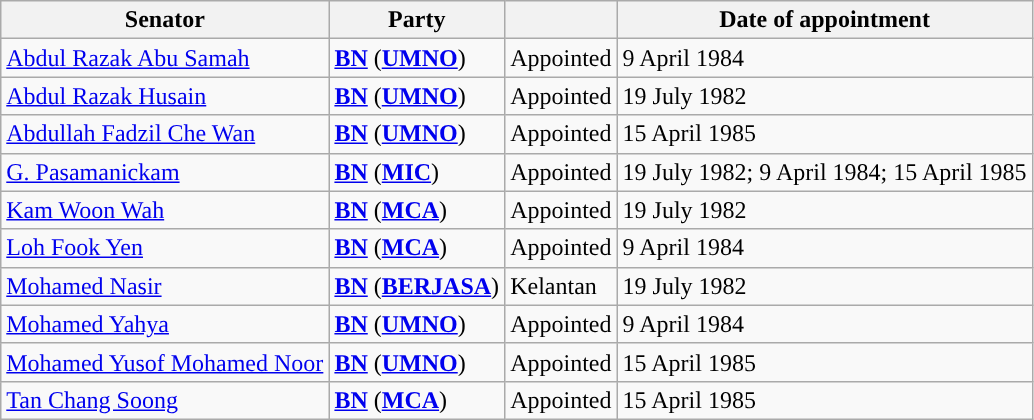<table class="wikitable sortable">
<tr>
<th>Senator</th>
<th>Party</th>
<th></th>
<th>Date of appointment</th>
</tr>
<tr>
<td><a href='#'>Abdul Razak Abu Samah</a></td>
<td><strong><a href='#'>BN</a></strong> (<strong><a href='#'>UMNO</a></strong>)</td>
<td>Appointed</td>
<td>9 April 1984</td>
</tr>
<tr>
<td><a href='#'>Abdul Razak Husain</a></td>
<td><strong><a href='#'>BN</a></strong> (<strong><a href='#'>UMNO</a></strong>)</td>
<td>Appointed</td>
<td>19 July 1982</td>
</tr>
<tr>
<td><a href='#'>Abdullah Fadzil Che Wan</a></td>
<td><strong><a href='#'>BN</a></strong> (<strong><a href='#'>UMNO</a></strong>)</td>
<td>Appointed</td>
<td>15 April 1985</td>
</tr>
<tr>
<td><a href='#'>G. Pasamanickam</a></td>
<td><strong><a href='#'>BN</a></strong> (<strong><a href='#'>MIC</a></strong>)</td>
<td>Appointed</td>
<td>19 July 1982; 9 April 1984; 15 April 1985</td>
</tr>
<tr>
<td><a href='#'>Kam Woon Wah</a></td>
<td><strong><a href='#'>BN</a></strong> (<strong><a href='#'>MCA</a></strong>)</td>
<td>Appointed</td>
<td>19 July 1982</td>
</tr>
<tr>
<td><a href='#'>Loh Fook Yen</a></td>
<td><strong><a href='#'>BN</a></strong> (<strong><a href='#'>MCA</a></strong>)</td>
<td>Appointed</td>
<td>9 April 1984</td>
</tr>
<tr>
<td><a href='#'>Mohamed Nasir</a></td>
<td><strong><a href='#'>BN</a></strong> (<strong><a href='#'>BERJASA</a></strong>)</td>
<td>Kelantan</td>
<td>19 July 1982</td>
</tr>
<tr>
<td><a href='#'>Mohamed Yahya</a></td>
<td><strong><a href='#'>BN</a></strong> (<strong><a href='#'>UMNO</a></strong>)</td>
<td>Appointed</td>
<td>9 April 1984</td>
</tr>
<tr>
<td><a href='#'>Mohamed Yusof Mohamed Noor</a></td>
<td><strong><a href='#'>BN</a></strong> (<strong><a href='#'>UMNO</a></strong>)</td>
<td>Appointed</td>
<td>15 April 1985</td>
</tr>
<tr>
<td><a href='#'>Tan Chang Soong</a></td>
<td><strong><a href='#'>BN</a></strong> (<strong><a href='#'>MCA</a></strong>)</td>
<td>Appointed</td>
<td>15 April 1985</td>
</tr>
</table>
